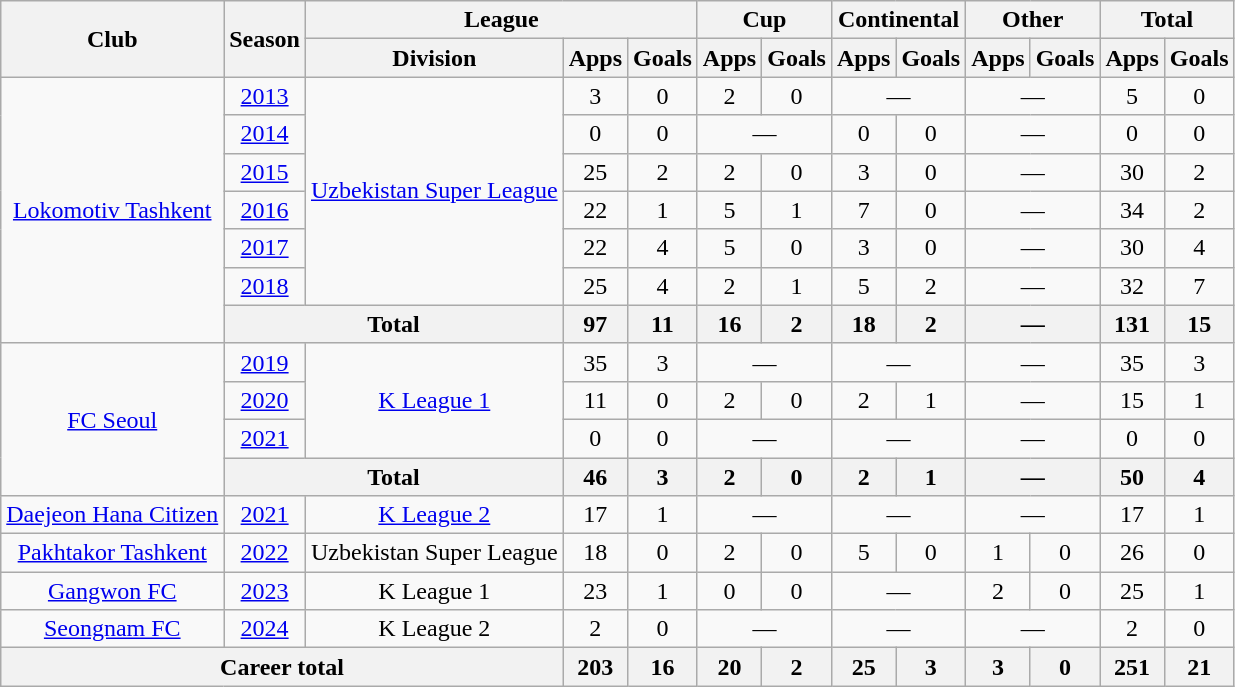<table class="wikitable" style="text-align:center">
<tr>
<th rowspan="2">Club</th>
<th rowspan="2">Season</th>
<th colspan="3">League</th>
<th colspan="2">Cup</th>
<th colspan="2">Continental</th>
<th colspan="2">Other</th>
<th colspan="2">Total</th>
</tr>
<tr>
<th>Division</th>
<th>Apps</th>
<th>Goals</th>
<th>Apps</th>
<th>Goals</th>
<th>Apps</th>
<th>Goals</th>
<th>Apps</th>
<th>Goals</th>
<th>Apps</th>
<th>Goals</th>
</tr>
<tr>
<td rowspan="7"><a href='#'>Lokomotiv Tashkent</a></td>
<td><a href='#'>2013</a></td>
<td rowspan="6"><a href='#'>Uzbekistan Super League</a></td>
<td>3</td>
<td>0</td>
<td>2</td>
<td>0</td>
<td colspan="2">—</td>
<td colspan="2">—</td>
<td>5</td>
<td>0</td>
</tr>
<tr>
<td><a href='#'>2014</a></td>
<td>0</td>
<td>0</td>
<td colspan="2">—</td>
<td>0</td>
<td>0</td>
<td colspan="2">—</td>
<td>0</td>
<td>0</td>
</tr>
<tr>
<td><a href='#'>2015</a></td>
<td>25</td>
<td>2</td>
<td>2</td>
<td>0</td>
<td>3</td>
<td>0</td>
<td colspan="2">—</td>
<td>30</td>
<td>2</td>
</tr>
<tr>
<td><a href='#'>2016</a></td>
<td>22</td>
<td>1</td>
<td>5</td>
<td>1</td>
<td>7</td>
<td>0</td>
<td colspan="2">—</td>
<td>34</td>
<td>2</td>
</tr>
<tr>
<td><a href='#'>2017</a></td>
<td>22</td>
<td>4</td>
<td>5</td>
<td>0</td>
<td>3</td>
<td>0</td>
<td colspan="2">—</td>
<td>30</td>
<td>4</td>
</tr>
<tr>
<td><a href='#'>2018</a></td>
<td>25</td>
<td>4</td>
<td>2</td>
<td>1</td>
<td>5</td>
<td>2</td>
<td colspan="2">—</td>
<td>32</td>
<td>7</td>
</tr>
<tr>
<th colspan="2">Total</th>
<th>97</th>
<th>11</th>
<th>16</th>
<th>2</th>
<th>18</th>
<th>2</th>
<th colspan="2">—</th>
<th>131</th>
<th>15</th>
</tr>
<tr>
<td rowspan="4"><a href='#'>FC Seoul</a></td>
<td><a href='#'>2019</a></td>
<td rowspan="3"><a href='#'>K League 1</a></td>
<td>35</td>
<td>3</td>
<td colspan="2">—</td>
<td colspan="2">—</td>
<td colspan="2">—</td>
<td>35</td>
<td>3</td>
</tr>
<tr>
<td><a href='#'>2020</a></td>
<td>11</td>
<td>0</td>
<td>2</td>
<td>0</td>
<td>2</td>
<td>1</td>
<td colspan="2">—</td>
<td>15</td>
<td>1</td>
</tr>
<tr>
<td><a href='#'>2021</a></td>
<td>0</td>
<td>0</td>
<td colspan="2">—</td>
<td colspan="2">—</td>
<td colspan="2">—</td>
<td>0</td>
<td>0</td>
</tr>
<tr>
<th colspan="2">Total</th>
<th>46</th>
<th>3</th>
<th>2</th>
<th>0</th>
<th>2</th>
<th>1</th>
<th colspan="2">—</th>
<th>50</th>
<th>4</th>
</tr>
<tr>
<td><a href='#'>Daejeon Hana Citizen</a></td>
<td><a href='#'>2021</a></td>
<td><a href='#'>K League 2</a></td>
<td>17</td>
<td>1</td>
<td colspan="2">—</td>
<td colspan="2">—</td>
<td colspan="2">—</td>
<td>17</td>
<td>1</td>
</tr>
<tr>
<td><a href='#'>Pakhtakor Tashkent</a></td>
<td><a href='#'>2022</a></td>
<td>Uzbekistan Super League</td>
<td>18</td>
<td>0</td>
<td>2</td>
<td>0</td>
<td>5</td>
<td>0</td>
<td>1</td>
<td>0</td>
<td>26</td>
<td>0</td>
</tr>
<tr>
<td><a href='#'>Gangwon FC</a></td>
<td><a href='#'>2023</a></td>
<td>K League 1</td>
<td>23</td>
<td>1</td>
<td>0</td>
<td>0</td>
<td colspan="2">—</td>
<td>2</td>
<td>0</td>
<td>25</td>
<td>1</td>
</tr>
<tr>
<td><a href='#'>Seongnam FC</a></td>
<td><a href='#'>2024</a></td>
<td>K League 2</td>
<td>2</td>
<td>0</td>
<td colspan="2">—</td>
<td colspan="2">—</td>
<td colspan="2">—</td>
<td>2</td>
<td>0</td>
</tr>
<tr>
<th colspan="3">Career total</th>
<th>203</th>
<th>16</th>
<th>20</th>
<th>2</th>
<th>25</th>
<th>3</th>
<th>3</th>
<th>0</th>
<th>251</th>
<th>21</th>
</tr>
</table>
